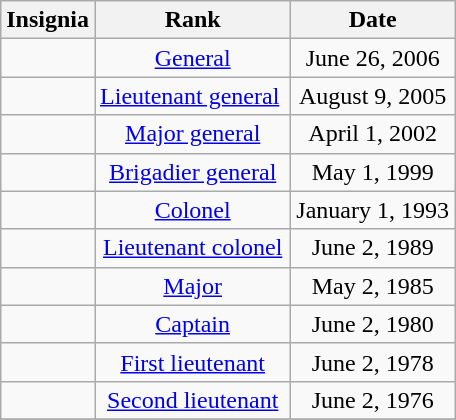<table class="wikitable">
<tr>
<th>Insignia</th>
<th>Rank</th>
<th>Date</th>
</tr>
<tr style="text-align:center;">
<td></td>
<td><a href='#'>General</a></td>
<td>June 26, 2006</td>
</tr>
<tr style="text-align:center;">
<td></td>
<td><a href='#'>Lieutenant general</a> </td>
<td>August 9, 2005</td>
</tr>
<tr style="text-align:center;">
<td></td>
<td><a href='#'>Major general</a></td>
<td>April 1, 2002</td>
</tr>
<tr style="text-align:center;">
<td></td>
<td><a href='#'>Brigadier general</a></td>
<td>May 1, 1999</td>
</tr>
<tr style="text-align:center;">
<td></td>
<td><a href='#'>Colonel</a></td>
<td>January 1, 1993</td>
</tr>
<tr style="text-align:center;">
<td></td>
<td><a href='#'>Lieutenant colonel</a></td>
<td>June 2, 1989</td>
</tr>
<tr style="text-align:center;">
<td></td>
<td><a href='#'>Major</a></td>
<td>May 2, 1985</td>
</tr>
<tr style="text-align:center;">
<td></td>
<td><a href='#'>Captain</a></td>
<td>June 2, 1980</td>
</tr>
<tr style="text-align:center;">
<td></td>
<td><a href='#'>First lieutenant</a></td>
<td>June 2, 1978</td>
</tr>
<tr style="text-align:center;">
<td></td>
<td><a href='#'>Second lieutenant</a></td>
<td>June 2, 1976</td>
</tr>
<tr>
</tr>
</table>
